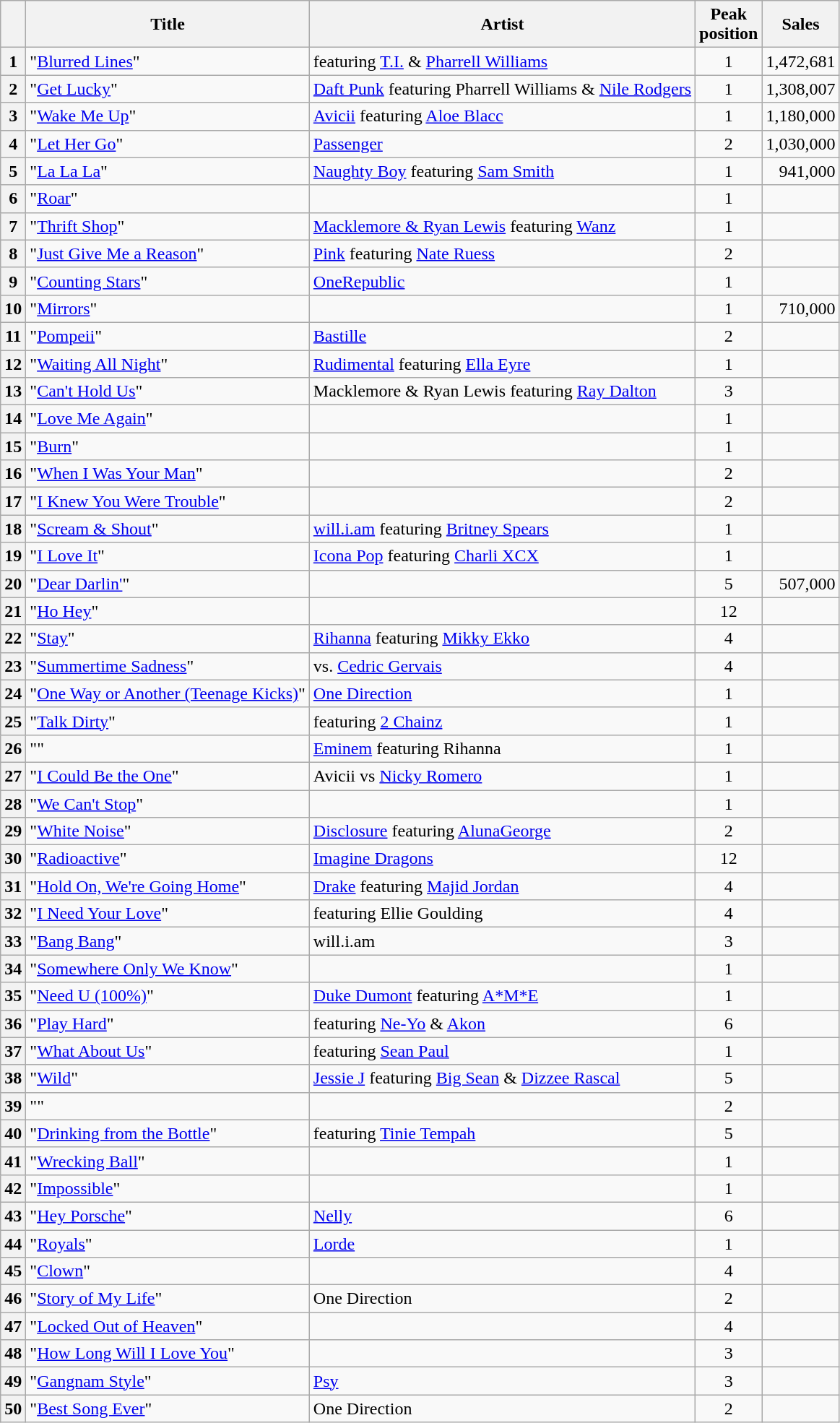<table class="wikitable sortable plainrowheaders">
<tr>
<th scope=col></th>
<th scope=col>Title</th>
<th scope=col>Artist</th>
<th scope=col>Peak<br>position</th>
<th scope=col>Sales</th>
</tr>
<tr>
<th scope=row style="text-align:center;">1</th>
<td>"<a href='#'>Blurred Lines</a>"</td>
<td> featuring <a href='#'>T.I.</a> & <a href='#'>Pharrell Williams</a></td>
<td align="center">1</td>
<td align="right">1,472,681</td>
</tr>
<tr>
<th scope=row style="text-align:center;">2</th>
<td>"<a href='#'>Get Lucky</a>"</td>
<td><a href='#'>Daft Punk</a> featuring Pharrell Williams & <a href='#'>Nile Rodgers</a></td>
<td align="center">1</td>
<td align="right">1,308,007</td>
</tr>
<tr>
<th scope=row style="text-align:center;">3</th>
<td>"<a href='#'>Wake Me Up</a>"</td>
<td><a href='#'>Avicii</a> featuring <a href='#'>Aloe Blacc</a></td>
<td align="center">1</td>
<td align="right">1,180,000</td>
</tr>
<tr>
<th scope=row style="text-align:center;">4</th>
<td>"<a href='#'>Let Her Go</a>"</td>
<td><a href='#'>Passenger</a></td>
<td align="center">2</td>
<td align="right">1,030,000</td>
</tr>
<tr>
<th scope=row style="text-align:center;">5</th>
<td>"<a href='#'>La La La</a>"</td>
<td><a href='#'>Naughty Boy</a> featuring <a href='#'>Sam Smith</a></td>
<td align="center">1</td>
<td align="right">941,000</td>
</tr>
<tr>
<th scope=row style="text-align:center;">6</th>
<td>"<a href='#'>Roar</a>"</td>
<td></td>
<td align="center">1</td>
<td></td>
</tr>
<tr>
<th scope=row style="text-align:center;">7</th>
<td>"<a href='#'>Thrift Shop</a>"</td>
<td><a href='#'>Macklemore & Ryan Lewis</a> featuring <a href='#'>Wanz</a></td>
<td align="center">1</td>
<td></td>
</tr>
<tr>
<th scope=row style="text-align:center;">8</th>
<td>"<a href='#'>Just Give Me a Reason</a>"</td>
<td><a href='#'>Pink</a> featuring <a href='#'>Nate Ruess</a></td>
<td align="center">2</td>
<td></td>
</tr>
<tr>
<th scope=row style="text-align:center;">9</th>
<td>"<a href='#'>Counting Stars</a>"</td>
<td><a href='#'>OneRepublic</a></td>
<td align="center">1</td>
<td></td>
</tr>
<tr>
<th scope=row style="text-align:center;">10</th>
<td>"<a href='#'>Mirrors</a>"</td>
<td></td>
<td align="center">1</td>
<td align="right">710,000</td>
</tr>
<tr>
<th scope=row style="text-align:center;">11</th>
<td>"<a href='#'>Pompeii</a>"</td>
<td><a href='#'>Bastille</a></td>
<td align="center">2</td>
<td></td>
</tr>
<tr>
<th scope=row style="text-align:center;">12</th>
<td>"<a href='#'>Waiting All Night</a>"</td>
<td><a href='#'>Rudimental</a> featuring <a href='#'>Ella Eyre</a></td>
<td align="center">1</td>
<td></td>
</tr>
<tr>
<th scope=row style="text-align:center;">13</th>
<td>"<a href='#'>Can't Hold Us</a>"</td>
<td>Macklemore & Ryan Lewis featuring <a href='#'>Ray Dalton</a></td>
<td align="center">3</td>
<td></td>
</tr>
<tr>
<th scope=row style="text-align:center;">14</th>
<td>"<a href='#'>Love Me Again</a>"</td>
<td></td>
<td align="center">1</td>
<td></td>
</tr>
<tr>
<th scope=row style="text-align:center;">15</th>
<td>"<a href='#'>Burn</a>"</td>
<td></td>
<td align="center">1</td>
<td></td>
</tr>
<tr>
<th scope=row style="text-align:center;">16</th>
<td>"<a href='#'>When I Was Your Man</a>"</td>
<td></td>
<td align="center">2</td>
<td></td>
</tr>
<tr>
<th scope=row style="text-align:center;">17</th>
<td>"<a href='#'>I Knew You Were Trouble</a>"</td>
<td></td>
<td align="center">2</td>
<td></td>
</tr>
<tr>
<th scope=row style="text-align:center;">18</th>
<td>"<a href='#'>Scream & Shout</a>"</td>
<td><a href='#'>will.i.am</a> featuring <a href='#'>Britney Spears</a></td>
<td align="center">1</td>
<td></td>
</tr>
<tr>
<th scope=row style="text-align:center;">19</th>
<td>"<a href='#'>I Love It</a>"</td>
<td><a href='#'>Icona Pop</a> featuring <a href='#'>Charli XCX</a></td>
<td align="center">1</td>
<td></td>
</tr>
<tr>
<th scope=row style="text-align:center;">20</th>
<td>"<a href='#'>Dear Darlin'</a>"</td>
<td></td>
<td align="center">5</td>
<td align="right">507,000</td>
</tr>
<tr>
<th scope=row style="text-align:center;">21</th>
<td>"<a href='#'>Ho Hey</a>"</td>
<td></td>
<td align="center">12</td>
<td></td>
</tr>
<tr>
<th scope=row style="text-align:center;">22</th>
<td>"<a href='#'>Stay</a>"</td>
<td><a href='#'>Rihanna</a> featuring <a href='#'>Mikky Ekko</a></td>
<td align="center">4</td>
<td></td>
</tr>
<tr>
<th scope=row style="text-align:center;">23</th>
<td>"<a href='#'>Summertime Sadness</a>"</td>
<td> vs. <a href='#'>Cedric Gervais</a></td>
<td align="center">4</td>
<td></td>
</tr>
<tr>
<th scope=row style="text-align:center;">24</th>
<td>"<a href='#'>One Way or Another (Teenage Kicks)</a>"</td>
<td><a href='#'>One Direction</a></td>
<td align="center">1</td>
<td></td>
</tr>
<tr>
<th scope=row style="text-align:center;">25</th>
<td>"<a href='#'>Talk Dirty</a>"</td>
<td> featuring <a href='#'>2 Chainz</a></td>
<td align="center">1</td>
<td></td>
</tr>
<tr>
<th scope=row style="text-align:center;">26</th>
<td>""</td>
<td><a href='#'>Eminem</a> featuring Rihanna</td>
<td align="center">1</td>
<td></td>
</tr>
<tr>
<th scope=row style="text-align:center;">27</th>
<td>"<a href='#'>I Could Be the One</a>"</td>
<td>Avicii vs <a href='#'>Nicky Romero</a></td>
<td align="center">1</td>
<td></td>
</tr>
<tr>
<th scope=row style="text-align:center;">28</th>
<td>"<a href='#'>We Can't Stop</a>"</td>
<td></td>
<td align="center">1</td>
<td></td>
</tr>
<tr>
<th scope=row style="text-align:center;">29</th>
<td>"<a href='#'>White Noise</a>"</td>
<td><a href='#'>Disclosure</a> featuring <a href='#'>AlunaGeorge</a></td>
<td align="center">2</td>
<td></td>
</tr>
<tr>
<th scope=row style="text-align:center;">30</th>
<td>"<a href='#'>Radioactive</a>"</td>
<td><a href='#'>Imagine Dragons</a></td>
<td align="center">12</td>
<td></td>
</tr>
<tr>
<th scope=row style="text-align:center;">31</th>
<td>"<a href='#'>Hold On, We're Going Home</a>"</td>
<td><a href='#'>Drake</a> featuring <a href='#'>Majid Jordan</a></td>
<td align="center">4</td>
<td></td>
</tr>
<tr>
<th scope=row style="text-align:center;">32</th>
<td>"<a href='#'>I Need Your Love</a>"</td>
<td> featuring Ellie Goulding</td>
<td align="center">4</td>
<td></td>
</tr>
<tr>
<th scope=row style="text-align:center;">33</th>
<td>"<a href='#'>Bang Bang</a>"</td>
<td>will.i.am</td>
<td align="center">3</td>
<td></td>
</tr>
<tr>
<th scope=row style="text-align:center;">34</th>
<td>"<a href='#'>Somewhere Only We Know</a>"</td>
<td></td>
<td align="center">1</td>
<td></td>
</tr>
<tr>
<th scope=row style="text-align:center;">35</th>
<td>"<a href='#'>Need U (100%)</a>"</td>
<td><a href='#'>Duke Dumont</a> featuring <a href='#'>A*M*E</a></td>
<td align="center">1</td>
<td></td>
</tr>
<tr>
<th scope=row style="text-align:center;">36</th>
<td>"<a href='#'>Play Hard</a>"</td>
<td> featuring <a href='#'>Ne-Yo</a> & <a href='#'>Akon</a></td>
<td align="center">6</td>
<td></td>
</tr>
<tr>
<th scope=row style="text-align:center;">37</th>
<td>"<a href='#'>What About Us</a>"</td>
<td> featuring <a href='#'>Sean Paul</a></td>
<td align="center">1</td>
<td></td>
</tr>
<tr>
<th scope=row style="text-align:center;">38</th>
<td>"<a href='#'>Wild</a>"</td>
<td><a href='#'>Jessie J</a> featuring <a href='#'>Big Sean</a> & <a href='#'>Dizzee Rascal</a></td>
<td align="center">5</td>
<td></td>
</tr>
<tr>
<th scope=row style="text-align:center;">39</th>
<td>""</td>
<td></td>
<td align="center">2</td>
<td></td>
</tr>
<tr>
<th scope=row style="text-align:center;">40</th>
<td>"<a href='#'>Drinking from the Bottle</a>"</td>
<td> featuring <a href='#'>Tinie Tempah</a></td>
<td align="center">5</td>
<td></td>
</tr>
<tr>
<th scope=row style="text-align:center;">41</th>
<td>"<a href='#'>Wrecking Ball</a>"</td>
<td></td>
<td align="center">1</td>
<td></td>
</tr>
<tr>
<th scope=row style="text-align:center;">42</th>
<td>"<a href='#'>Impossible</a>"</td>
<td></td>
<td align="center">1</td>
<td></td>
</tr>
<tr>
<th scope=row style="text-align:center;">43</th>
<td>"<a href='#'>Hey Porsche</a>"</td>
<td><a href='#'>Nelly</a></td>
<td align="center">6</td>
<td></td>
</tr>
<tr>
<th scope=row style="text-align:center;">44</th>
<td>"<a href='#'>Royals</a>"</td>
<td><a href='#'>Lorde</a></td>
<td align="center">1</td>
<td></td>
</tr>
<tr>
<th scope=row style="text-align:center;">45</th>
<td>"<a href='#'>Clown</a>"</td>
<td></td>
<td align="center">4</td>
<td></td>
</tr>
<tr>
<th scope=row style="text-align:center;">46</th>
<td>"<a href='#'>Story of My Life</a>"</td>
<td>One Direction</td>
<td align="center">2</td>
<td></td>
</tr>
<tr>
<th scope=row style="text-align:center;">47</th>
<td>"<a href='#'>Locked Out of Heaven</a>"</td>
<td></td>
<td align="center">4</td>
<td></td>
</tr>
<tr>
<th scope=row style="text-align:center;">48</th>
<td>"<a href='#'>How Long Will I Love You</a>"</td>
<td></td>
<td align="center">3</td>
<td></td>
</tr>
<tr>
<th scope=row style="text-align:center;">49</th>
<td>"<a href='#'>Gangnam Style</a>"</td>
<td><a href='#'>Psy</a></td>
<td align="center">3</td>
<td></td>
</tr>
<tr>
<th scope=row style="text-align:center;">50</th>
<td>"<a href='#'>Best Song Ever</a>"</td>
<td>One Direction</td>
<td align="center">2</td>
<td></td>
</tr>
</table>
